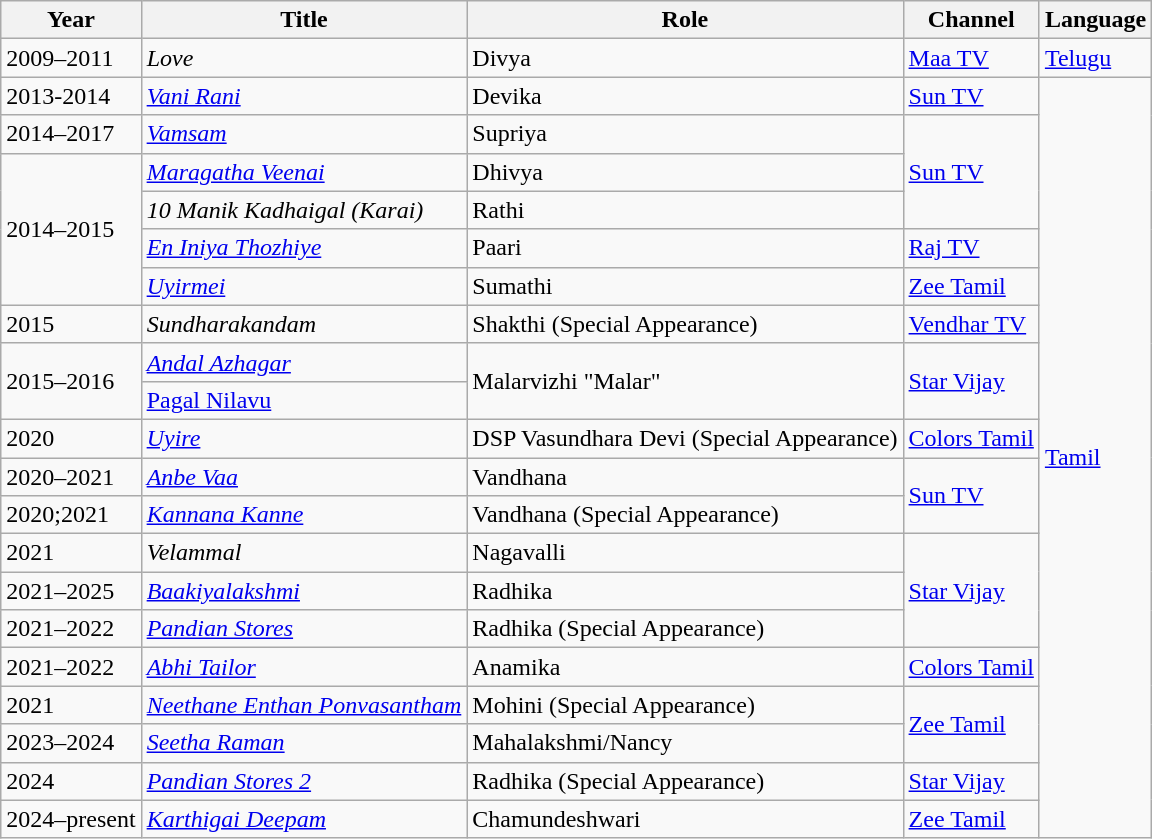<table class="wikitable">
<tr>
<th>Year</th>
<th>Title</th>
<th>Role</th>
<th>Channel</th>
<th>Language</th>
</tr>
<tr>
<td>2009–2011</td>
<td><em>Love</em></td>
<td>Divya</td>
<td><a href='#'>Maa TV</a></td>
<td><a href='#'>Telugu</a></td>
</tr>
<tr>
<td>2013-2014</td>
<td><em><a href='#'>Vani Rani</a></em></td>
<td>Devika</td>
<td><a href='#'>Sun TV</a></td>
<td rowspan="20"><a href='#'>Tamil</a></td>
</tr>
<tr>
<td>2014–2017</td>
<td><em><a href='#'>Vamsam</a></em></td>
<td>Supriya</td>
<td rowspan="3"><a href='#'>Sun TV</a></td>
</tr>
<tr>
<td rowspan="4">2014–2015</td>
<td><em><a href='#'>Maragatha Veenai</a></em></td>
<td>Dhivya</td>
</tr>
<tr>
<td><em>10 Manik Kadhaigal (Karai)</em></td>
<td>Rathi</td>
</tr>
<tr>
<td><em><a href='#'>En Iniya Thozhiye</a></em></td>
<td>Paari</td>
<td><a href='#'>Raj TV</a></td>
</tr>
<tr>
<td><em><a href='#'>Uyirmei</a></em></td>
<td>Sumathi</td>
<td><a href='#'>Zee Tamil</a></td>
</tr>
<tr>
<td>2015</td>
<td><em>Sundharakandam</em></td>
<td>Shakthi (Special Appearance)</td>
<td><a href='#'>Vendhar TV</a></td>
</tr>
<tr>
<td rowspan="2">2015–2016</td>
<td><em><a href='#'>Andal Azhagar</a></em></td>
<td rowspan="2">Malarvizhi "Malar"</td>
<td rowspan="2"><a href='#'>Star Vijay</a></td>
</tr>
<tr>
<td><a href='#'>Pagal Nilavu</a></td>
</tr>
<tr>
<td>2020</td>
<td><em><a href='#'>Uyire</a></em></td>
<td>DSP Vasundhara Devi (Special Appearance)</td>
<td><a href='#'>Colors Tamil</a></td>
</tr>
<tr>
<td>2020–2021</td>
<td><em><a href='#'>Anbe Vaa</a></em></td>
<td>Vandhana</td>
<td rowspan="2"><a href='#'>Sun TV</a></td>
</tr>
<tr>
<td>2020;2021</td>
<td><em><a href='#'>Kannana Kanne</a></em></td>
<td>Vandhana (Special Appearance)</td>
</tr>
<tr>
<td>2021</td>
<td><em>Velammal</em></td>
<td>Nagavalli</td>
<td rowspan="3"><a href='#'>Star Vijay</a></td>
</tr>
<tr>
<td>2021–2025</td>
<td><em><a href='#'>Baakiyalakshmi</a></em></td>
<td>Radhika</td>
</tr>
<tr>
<td>2021–2022</td>
<td><em><a href='#'>Pandian Stores</a></em></td>
<td>Radhika (Special Appearance)</td>
</tr>
<tr>
<td>2021–2022</td>
<td><em><a href='#'>Abhi Tailor</a></em></td>
<td>Anamika</td>
<td><a href='#'>Colors Tamil</a></td>
</tr>
<tr>
<td>2021</td>
<td><em><a href='#'>Neethane Enthan Ponvasantham</a></em></td>
<td>Mohini (Special Appearance)</td>
<td rowspan="2"><a href='#'>Zee Tamil</a></td>
</tr>
<tr>
<td>2023–2024</td>
<td><em><a href='#'>Seetha Raman</a></em></td>
<td>Mahalakshmi/Nancy</td>
</tr>
<tr>
<td>2024</td>
<td><em><a href='#'>Pandian Stores 2</a></em></td>
<td>Radhika (Special Appearance)</td>
<td><a href='#'>Star Vijay</a></td>
</tr>
<tr>
<td>2024–present</td>
<td><em><a href='#'>Karthigai Deepam</a></em></td>
<td>Chamundeshwari</td>
<td><a href='#'>Zee Tamil</a></td>
</tr>
</table>
